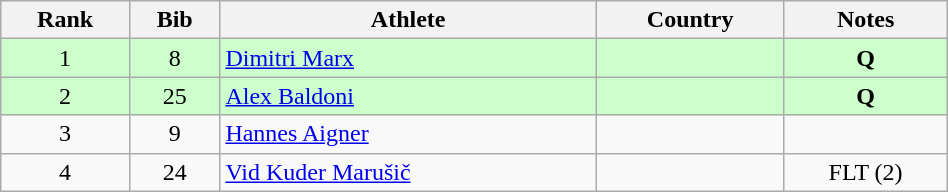<table class="wikitable" style="text-align:center;width: 50%;">
<tr>
<th>Rank</th>
<th>Bib</th>
<th>Athlete</th>
<th>Country</th>
<th>Notes</th>
</tr>
<tr bgcolor=ccffcc>
<td>1</td>
<td>8</td>
<td align=left><a href='#'>Dimitri Marx</a></td>
<td align=left></td>
<td><strong>Q</strong></td>
</tr>
<tr bgcolor=ccffcc>
<td>2</td>
<td>25</td>
<td align=left><a href='#'>Alex Baldoni</a></td>
<td align=left></td>
<td><strong>Q</strong></td>
</tr>
<tr>
<td>3</td>
<td>9</td>
<td align=left><a href='#'>Hannes Aigner</a></td>
<td align=left></td>
<td></td>
</tr>
<tr>
<td>4</td>
<td>24</td>
<td align=left><a href='#'>Vid Kuder Marušič</a></td>
<td align=left></td>
<td>FLT (2)</td>
</tr>
</table>
